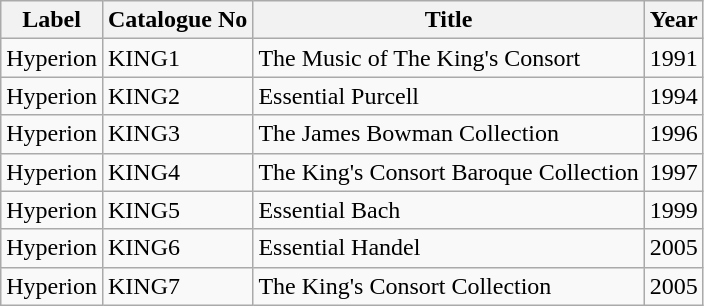<table class="wikitable sortable">
<tr>
<th>Label</th>
<th>Catalogue No</th>
<th>Title</th>
<th>Year</th>
</tr>
<tr>
<td>Hyperion</td>
<td>KING1</td>
<td>The Music of The King's Consort</td>
<td>1991</td>
</tr>
<tr>
<td>Hyperion</td>
<td>KING2</td>
<td>Essential Purcell</td>
<td>1994</td>
</tr>
<tr>
<td>Hyperion</td>
<td>KING3</td>
<td>The James Bowman Collection</td>
<td>1996</td>
</tr>
<tr>
<td>Hyperion</td>
<td>KING4</td>
<td>The King's Consort Baroque Collection</td>
<td>1997</td>
</tr>
<tr>
<td>Hyperion</td>
<td>KING5</td>
<td>Essential Bach</td>
<td>1999</td>
</tr>
<tr>
<td>Hyperion</td>
<td>KING6</td>
<td>Essential Handel</td>
<td>2005</td>
</tr>
<tr>
<td>Hyperion</td>
<td>KING7</td>
<td>The King's Consort Collection</td>
<td>2005</td>
</tr>
</table>
